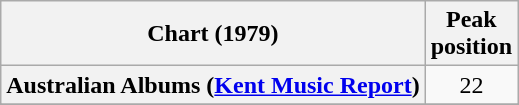<table class="wikitable sortable plainrowheaders" style="text-align:center">
<tr>
<th scope="col">Chart (1979)</th>
<th scope="col">Peak<br>position</th>
</tr>
<tr>
<th scope="row">Australian Albums (<a href='#'>Kent Music Report</a>)</th>
<td style="text-align:center;">22</td>
</tr>
<tr>
</tr>
<tr>
</tr>
<tr>
</tr>
<tr>
</tr>
<tr>
</tr>
</table>
